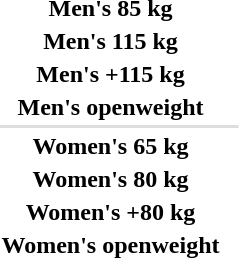<table>
<tr>
<th scope="row">Men's 85 kg</th>
<td></td>
<td></td>
<td></td>
</tr>
<tr>
<th scope="row">Men's 115 kg</th>
<td></td>
<td></td>
<td></td>
</tr>
<tr>
<th scope="row">Men's +115 kg</th>
<td></td>
<td></td>
<td></td>
</tr>
<tr>
<th scope="row">Men's openweight</th>
<td></td>
<td></td>
<td></td>
</tr>
<tr bgcolor=#DDDDDD>
<td colspan=4></td>
</tr>
<tr>
<th scope="row">Women's 65 kg</th>
<td></td>
<td></td>
<td></td>
</tr>
<tr>
<th scope="row">Women's 80 kg</th>
<td></td>
<td></td>
<td></td>
</tr>
<tr>
<th scope="row">Women's +80 kg</th>
<td></td>
<td></td>
<td></td>
</tr>
<tr>
<th scope="row">Women's openweight</th>
<td></td>
<td></td>
<td></td>
</tr>
</table>
